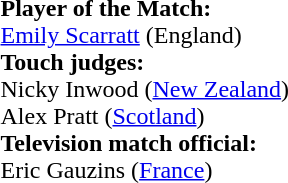<table style="width:100%">
<tr>
<td><br><strong>Player of the Match:</strong>
<br><a href='#'>Emily Scarratt</a> (England)<br><strong>Touch judges:</strong>
<br>Nicky Inwood (<a href='#'>New Zealand</a>)
<br>Alex Pratt (<a href='#'>Scotland</a>)
<br><strong>Television match official:</strong>
<br>Eric Gauzins (<a href='#'>France</a>)</td>
</tr>
</table>
